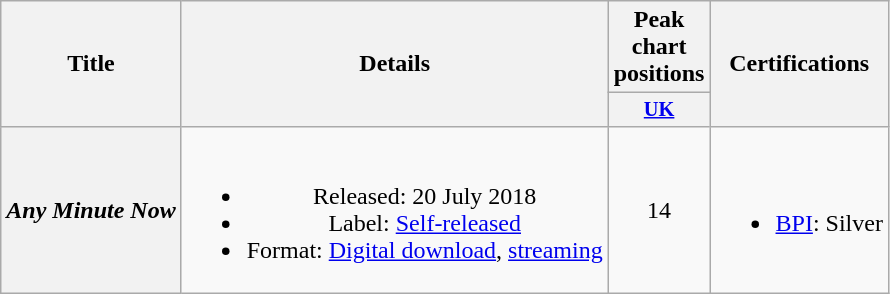<table class="wikitable plainrowheaders" style="text-align:center;">
<tr>
<th scope="col" rowspan="2">Title</th>
<th scope="col" rowspan="2">Details</th>
<th scope="col" colspan="1">Peak chart positions</th>
<th scope="col" rowspan="2">Certifications</th>
</tr>
<tr>
<th scope="col" style="width:3em;font-size:85%;"><a href='#'>UK</a><br></th>
</tr>
<tr>
<th scope="row"><em>Any Minute Now</em><br></th>
<td><br><ul><li>Released: 20 July 2018</li><li>Label: <a href='#'>Self-released</a></li><li>Format: <a href='#'>Digital download</a>, <a href='#'>streaming</a></li></ul></td>
<td>14</td>
<td><br><ul><li><a href='#'>BPI</a>: Silver</li></ul></td>
</tr>
</table>
